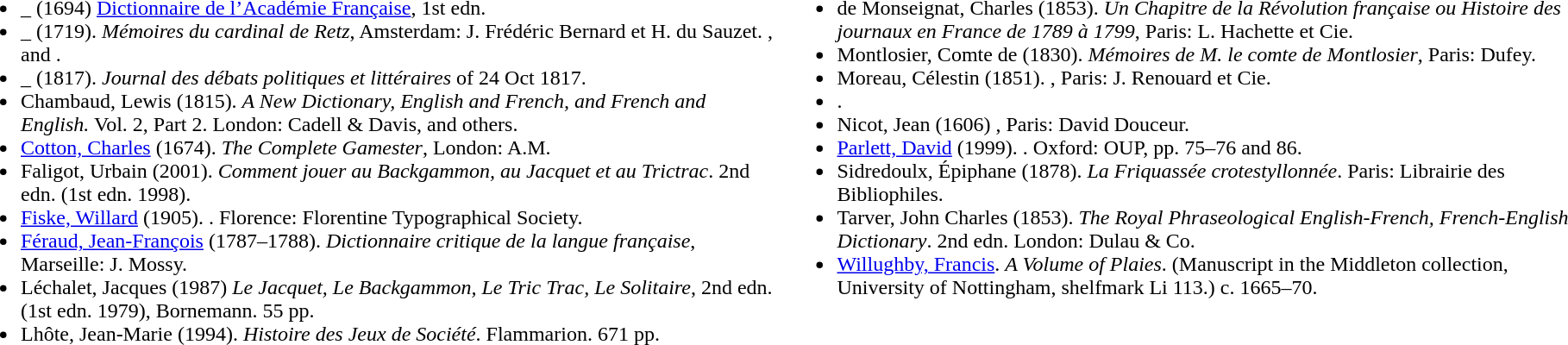<table border="0" cellpadding="2" style="width:100%;">
<tr valign="top">
<td style="width:50%;"><br><div><ul><li>_ (1694) <a href='#'>Dictionnaire de l’Académie Française</a>, 1st edn.</li><li>_ (1719). <em>Mémoires du cardinal de Retz</em>, Amsterdam: J. Frédéric Bernard et H. du Sauzet. ,  and .</li><li>_ (1817). <em>Journal des débats politiques et littéraires</em> of 24 Oct 1817.</li><li>Chambaud, Lewis (1815). <em>A New Dictionary, English and French, and French and English.</em> Vol. 2, Part 2. London: Cadell & Davis, and others.</li><li><a href='#'>Cotton, Charles</a> (1674). <em>The Complete Gamester</em>, London: A.M.</li><li>Faligot, Urbain (2001). <em>Comment jouer au Backgammon, au Jacquet et au Trictrac</em>. 2nd edn. (1st edn. 1998). </li><li><a href='#'>Fiske, Willard</a> (1905). . Florence: Florentine Typographical Society.</li><li><a href='#'>Féraud, Jean-François</a> (1787–1788). <em>Dictionnaire critique de la langue française</em>, Marseille: J. Mossy.</li><li>Léchalet, Jacques (1987) <em>Le Jacquet, Le Backgammon, Le Tric Trac, Le Solitaire</em>, 2nd edn. (1st edn. 1979), Bornemann. 55 pp. </li><li>Lhôte, Jean-Marie (1994). <em>Histoire des Jeux de Société</em>. Flammarion. 671 pp. </li></ul></div></td>
<td style="width:50%;"><br><div><ul><li>de Monseignat, Charles (1853). <em>Un Chapitre de la Révolution française ou Histoire des journaux en France de 1789 à 1799</em>, Paris: L. Hachette et Cie.</li><li>Montlosier, Comte de (1830). <em>Mémoires de M. le comte de Montlosier</em>, Paris: Dufey.</li><li>Moreau, Célestin (1851). <em></em>, Paris: J. Renouard et Cie.</li><li>.</li><li>Nicot, Jean (1606) <em></em>, Paris: David Douceur.</li><li><a href='#'>Parlett, David</a> (1999). . Oxford: OUP, pp. 75–76 and 86. </li><li>Sidredoulx, Épiphane (1878). <em>La Friquassée crotestyllonnée</em>. Paris: Librairie des Bibliophiles.</li><li>Tarver, John Charles (1853). <em>The Royal Phraseological English-French, French-English Dictionary</em>.  2nd edn. London: Dulau & Co.</li><li><a href='#'>Willughby, Francis</a>. <em>A Volume of Plaies</em>. (Manuscript in the Middleton collection, University of Nottingham, shelfmark Li 113.) c. 1665–70.</li></ul></div></td>
</tr>
</table>
